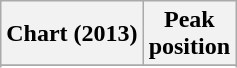<table class="wikitable">
<tr>
<th>Chart (2013)</th>
<th>Peak<br>position</th>
</tr>
<tr>
</tr>
<tr>
</tr>
<tr>
</tr>
</table>
